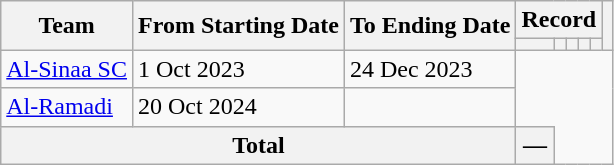<table class=wikitable style=text-align:center>
<tr>
<th rowspan=2>Team</th>
<th rowspan=2>From Starting Date</th>
<th rowspan=2>To Ending Date</th>
<th colspan=5>Record</th>
<th rowspan=2></th>
</tr>
<tr>
<th></th>
<th></th>
<th></th>
<th></th>
<th></th>
</tr>
<tr>
<td align=left><a href='#'>Al-Sinaa SC</a></td>
<td align=left>1 Oct 2023</td>
<td align=left>24 Dec 2023<br></td>
</tr>
<tr>
<td align=left><a href='#'>Al-Ramadi</a></td>
<td align=left>20 Oct 2024</td>
<td align=left><br></td>
</tr>
<tr>
<th colspan=3>Total<br></th>
<th>—</th>
</tr>
</table>
